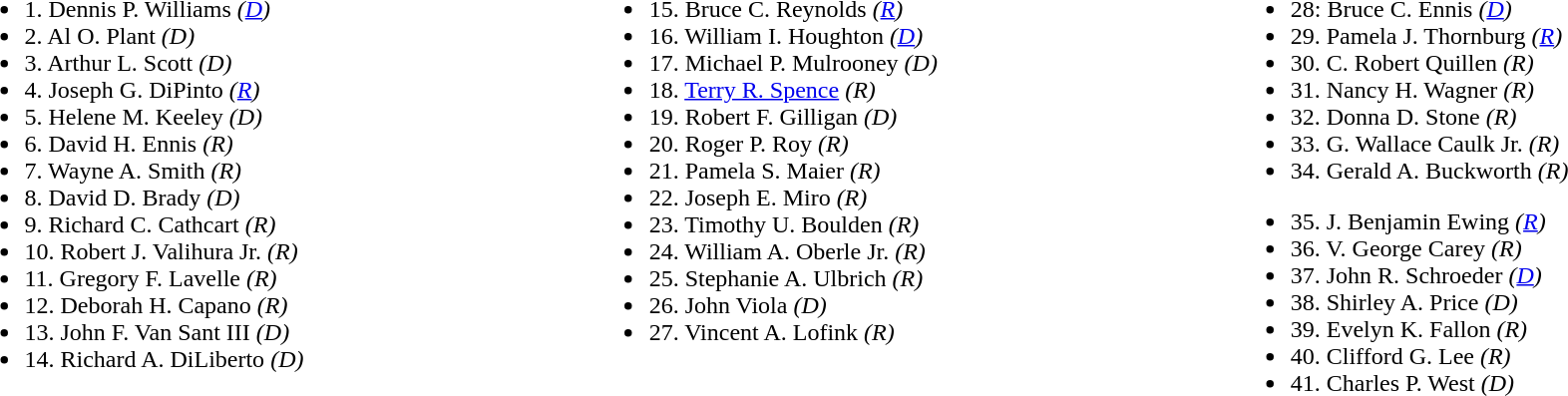<table width=100%>
<tr valign=top>
<td><br><ul><li>1. Dennis P. Williams <em>(<a href='#'>D</a>)</em></li><li>2. Al O. Plant <em>(D)</em></li><li>3. Arthur L. Scott <em>(D)</em></li><li>4. Joseph G. DiPinto <em>(<a href='#'>R</a>)</em></li><li>5. Helene M. Keeley <em>(D)</em></li><li>6. David H. Ennis <em>(R)</em></li><li>7. Wayne A. Smith <em>(R)</em></li><li>8. David D. Brady <em>(D)</em></li><li>9. Richard C. Cathcart <em>(R)</em></li><li>10. Robert J. Valihura Jr. <em>(R)</em></li><li>11. Gregory F. Lavelle <em>(R)</em></li><li>12. Deborah H. Capano <em>(R)</em></li><li>13. John F. Van Sant III <em>(D)</em></li><li>14. Richard A. DiLiberto <em>(D)</em></li></ul></td>
<td><br><ul><li>15. Bruce C. Reynolds <em>(<a href='#'>R</a>)</em></li><li>16. William I. Houghton <em>(<a href='#'>D</a>)</em></li><li>17. Michael P. Mulrooney <em>(D)</em></li><li>18. <a href='#'>Terry R. Spence</a> <em>(R)</em></li><li>19. Robert F. Gilligan <em>(D)</em></li><li>20. Roger P. Roy <em>(R)</em></li><li>21. Pamela S. Maier <em>(R)</em></li><li>22. Joseph E. Miro <em>(R)</em></li><li>23. Timothy U. Boulden <em>(R)</em></li><li>24. William A. Oberle Jr. <em>(R)</em></li><li>25. Stephanie A. Ulbrich <em>(R)</em></li><li>26. John Viola <em>(D)</em></li><li>27. Vincent A. Lofink <em>(R)</em></li></ul></td>
<td><br><ul><li>28: Bruce C. Ennis <em>(<a href='#'>D</a>)</em></li><li>29. Pamela J. Thornburg <em>(<a href='#'>R</a>)</em></li><li>30. C. Robert Quillen <em>(R)</em></li><li>31. Nancy H. Wagner <em>(R)</em></li><li>32. Donna D. Stone <em>(R)</em></li><li>33. G. Wallace Caulk Jr. <em>(R)</em></li><li>34. Gerald A. Buckworth <em>(R)</em></li></ul><ul><li>35. J. Benjamin Ewing <em>(<a href='#'>R</a>)</em></li><li>36. V. George Carey <em>(R)</em></li><li>37. John R. Schroeder <em>(<a href='#'>D</a>)</em></li><li>38. Shirley A. Price <em>(D)</em></li><li>39. Evelyn K. Fallon <em>(R)</em></li><li>40. Clifford G. Lee <em>(R)</em></li><li>41. Charles P. West <em>(D)</em></li></ul></td>
</tr>
</table>
